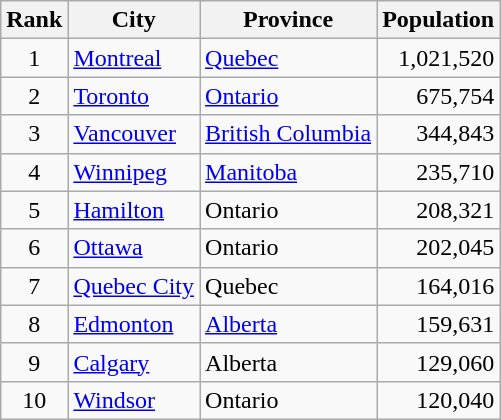<table class="wikitable sortable">
<tr>
<th>Rank</th>
<th>City</th>
<th>Province</th>
<th>Population</th>
</tr>
<tr>
<td align=center>1</td>
<td><a href='#'>Montreal</a></td>
<td><a href='#'>Quebec</a></td>
<td align=right>1,021,520</td>
</tr>
<tr>
<td align=center>2</td>
<td><a href='#'>Toronto</a></td>
<td><a href='#'>Ontario</a></td>
<td align=right>675,754</td>
</tr>
<tr>
<td align=center>3</td>
<td><a href='#'>Vancouver</a></td>
<td><a href='#'>British Columbia</a></td>
<td align=right>344,843</td>
</tr>
<tr>
<td align=center>4</td>
<td><a href='#'>Winnipeg</a></td>
<td><a href='#'>Manitoba</a></td>
<td align=right>235,710</td>
</tr>
<tr>
<td align=center>5</td>
<td><a href='#'>Hamilton</a></td>
<td>Ontario</td>
<td align=right>208,321</td>
</tr>
<tr>
<td align=center>6</td>
<td><a href='#'>Ottawa</a></td>
<td>Ontario</td>
<td align=right>202,045</td>
</tr>
<tr>
<td align=center>7</td>
<td><a href='#'>Quebec City</a></td>
<td>Quebec</td>
<td align=right>164,016</td>
</tr>
<tr>
<td align=center>8</td>
<td><a href='#'>Edmonton</a></td>
<td><a href='#'>Alberta</a></td>
<td align=right>159,631</td>
</tr>
<tr>
<td align=center>9</td>
<td><a href='#'>Calgary</a></td>
<td>Alberta</td>
<td align=right>129,060</td>
</tr>
<tr>
<td align=center>10</td>
<td><a href='#'>Windsor</a></td>
<td>Ontario</td>
<td align=right>120,040</td>
</tr>
</table>
